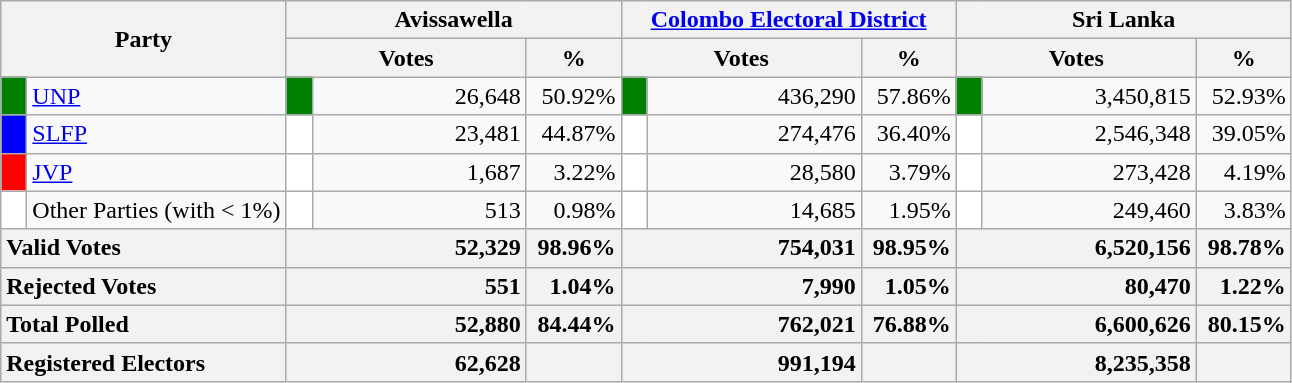<table class="wikitable">
<tr>
<th colspan="2" width="144px"rowspan="2">Party</th>
<th colspan="3" width="216px">Avissawella</th>
<th colspan="3" width="216px"><a href='#'>Colombo Electoral District</a></th>
<th colspan="3" width="216px">Sri Lanka</th>
</tr>
<tr>
<th colspan="2" width="144px">Votes</th>
<th>%</th>
<th colspan="2" width="144px">Votes</th>
<th>%</th>
<th colspan="2" width="144px">Votes</th>
<th>%</th>
</tr>
<tr>
<td style="background-color:green;" width="10px"></td>
<td style="text-align:left;"><a href='#'>UNP</a></td>
<td style="background-color:green;" width="10px"></td>
<td style="text-align:right;">26,648</td>
<td style="text-align:right;">50.92%</td>
<td style="background-color:green;" width="10px"></td>
<td style="text-align:right;">436,290</td>
<td style="text-align:right;">57.86%</td>
<td style="background-color:green;" width="10px"></td>
<td style="text-align:right;">3,450,815</td>
<td style="text-align:right;">52.93%</td>
</tr>
<tr>
<td style="background-color:blue;" width="10px"></td>
<td style="text-align:left;"><a href='#'>SLFP</a></td>
<td style="background-color:white;" width="10px"></td>
<td style="text-align:right;">23,481</td>
<td style="text-align:right;">44.87%</td>
<td style="background-color:white;" width="10px"></td>
<td style="text-align:right;">274,476</td>
<td style="text-align:right;">36.40%</td>
<td style="background-color:white;" width="10px"></td>
<td style="text-align:right;">2,546,348</td>
<td style="text-align:right;">39.05%</td>
</tr>
<tr>
<td style="background-color:red;" width="10px"></td>
<td style="text-align:left;"><a href='#'>JVP</a></td>
<td style="background-color:white;" width="10px"></td>
<td style="text-align:right;">1,687</td>
<td style="text-align:right;">3.22%</td>
<td style="background-color:white;" width="10px"></td>
<td style="text-align:right;">28,580</td>
<td style="text-align:right;">3.79%</td>
<td style="background-color:white;" width="10px"></td>
<td style="text-align:right;">273,428</td>
<td style="text-align:right;">4.19%</td>
</tr>
<tr>
<td style="background-color:white;" width="10px"></td>
<td style="text-align:left;">Other Parties (with < 1%)</td>
<td style="background-color:white;" width="10px"></td>
<td style="text-align:right;">513</td>
<td style="text-align:right;">0.98%</td>
<td style="background-color:white;" width="10px"></td>
<td style="text-align:right;">14,685</td>
<td style="text-align:right;">1.95%</td>
<td style="background-color:white;" width="10px"></td>
<td style="text-align:right;">249,460</td>
<td style="text-align:right;">3.83%</td>
</tr>
<tr>
<th colspan="2" width="144px"style="text-align:left;">Valid Votes</th>
<th style="text-align:right;"colspan="2" width="144px">52,329</th>
<th style="text-align:right;">98.96%</th>
<th style="text-align:right;"colspan="2" width="144px">754,031</th>
<th style="text-align:right;">98.95%</th>
<th style="text-align:right;"colspan="2" width="144px">6,520,156</th>
<th style="text-align:right;">98.78%</th>
</tr>
<tr>
<th colspan="2" width="144px"style="text-align:left;">Rejected Votes</th>
<th style="text-align:right;"colspan="2" width="144px">551</th>
<th style="text-align:right;">1.04%</th>
<th style="text-align:right;"colspan="2" width="144px">7,990</th>
<th style="text-align:right;">1.05%</th>
<th style="text-align:right;"colspan="2" width="144px">80,470</th>
<th style="text-align:right;">1.22%</th>
</tr>
<tr>
<th colspan="2" width="144px"style="text-align:left;">Total Polled</th>
<th style="text-align:right;"colspan="2" width="144px">52,880</th>
<th style="text-align:right;">84.44%</th>
<th style="text-align:right;"colspan="2" width="144px">762,021</th>
<th style="text-align:right;">76.88%</th>
<th style="text-align:right;"colspan="2" width="144px">6,600,626</th>
<th style="text-align:right;">80.15%</th>
</tr>
<tr>
<th colspan="2" width="144px"style="text-align:left;">Registered Electors</th>
<th style="text-align:right;"colspan="2" width="144px">62,628</th>
<th></th>
<th style="text-align:right;"colspan="2" width="144px">991,194</th>
<th></th>
<th style="text-align:right;"colspan="2" width="144px">8,235,358</th>
<th></th>
</tr>
</table>
